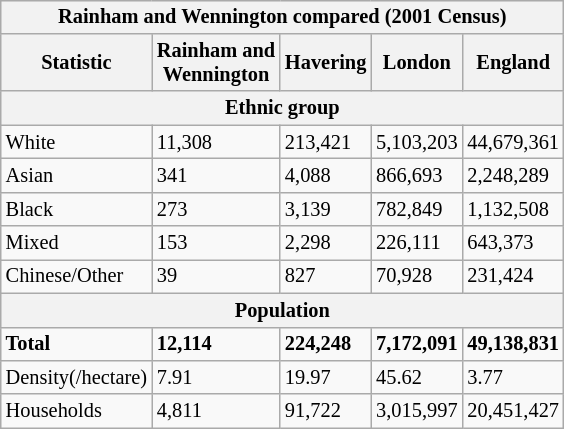<table class="wikitable"  style="float:right; font-size:85%; margin-left:10px;">
<tr>
<th colspan="6">Rainham and Wennington compared (2001 Census)</th>
</tr>
<tr>
<th>Statistic</th>
<th>Rainham and<br>Wennington</th>
<th>Havering</th>
<th>London</th>
<th>England</th>
</tr>
<tr>
<th colspan="5">Ethnic group</th>
</tr>
<tr>
<td>White</td>
<td>11,308</td>
<td>213,421</td>
<td>5,103,203</td>
<td>44,679,361</td>
</tr>
<tr>
<td>Asian</td>
<td>341</td>
<td>4,088</td>
<td>866,693</td>
<td>2,248,289</td>
</tr>
<tr>
<td>Black</td>
<td>273</td>
<td>3,139</td>
<td>782,849</td>
<td>1,132,508</td>
</tr>
<tr>
<td>Mixed</td>
<td>153</td>
<td>2,298</td>
<td>226,111</td>
<td>643,373</td>
</tr>
<tr>
<td>Chinese/Other</td>
<td>39</td>
<td>827</td>
<td>70,928</td>
<td>231,424</td>
</tr>
<tr>
<th colspan="5">Population</th>
</tr>
<tr>
<td><strong>Total</strong></td>
<td><strong>12,114</strong></td>
<td><strong>224,248</strong></td>
<td><strong>7,172,091</strong></td>
<td><strong>49,138,831</strong></td>
</tr>
<tr>
<td>Density(/hectare)</td>
<td>7.91</td>
<td>19.97</td>
<td>45.62</td>
<td>3.77</td>
</tr>
<tr>
<td>Households</td>
<td>4,811</td>
<td>91,722</td>
<td>3,015,997</td>
<td>20,451,427</td>
</tr>
</table>
